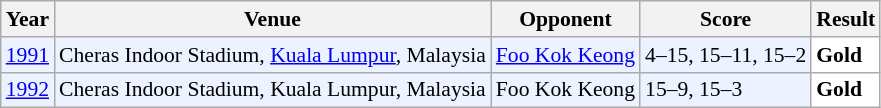<table class="sortable wikitable" style="font-size: 90%;">
<tr>
<th>Year</th>
<th>Venue</th>
<th>Opponent</th>
<th>Score</th>
<th>Result</th>
</tr>
<tr style="background:#ECF2FF">
<td align="center"><a href='#'>1991</a></td>
<td align="left">Cheras Indoor Stadium, <a href='#'>Kuala Lumpur</a>, Malaysia</td>
<td align="left"> <a href='#'>Foo Kok Keong</a></td>
<td align="left">4–15, 15–11, 15–2</td>
<td style="text-align:left; background:white"> <strong>Gold</strong></td>
</tr>
<tr style="background:#ECF2FF">
<td align="center"><a href='#'>1992</a></td>
<td align="left">Cheras Indoor Stadium, Kuala Lumpur, Malaysia</td>
<td align="left"> Foo Kok Keong</td>
<td align="left">15–9, 15–3</td>
<td style="text-align:left; background:white"> <strong>Gold</strong></td>
</tr>
</table>
